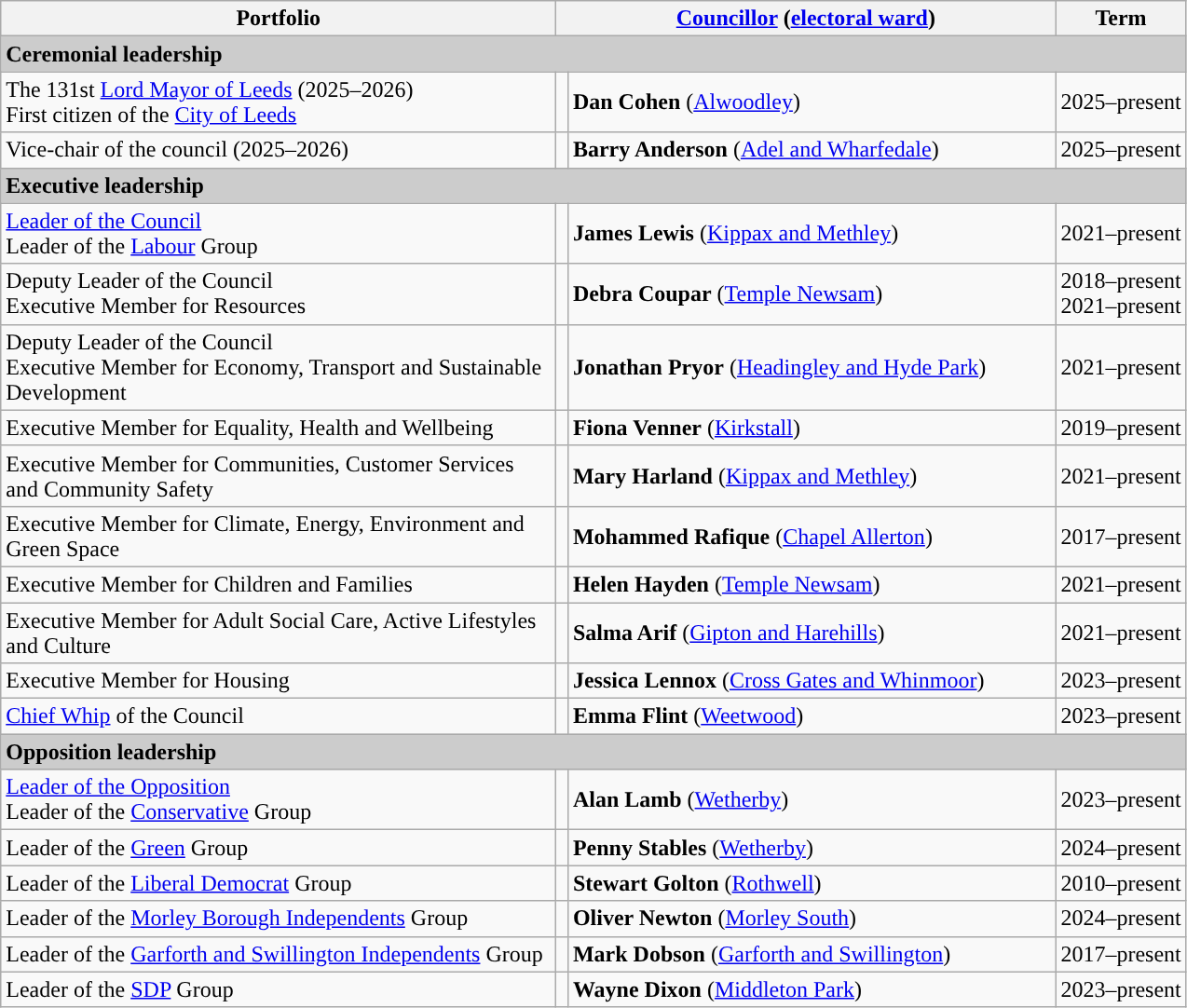<table class="wikitable">
<tr>
<th width=390>Portfolio</th>
<th colspan="2" width=350><a href='#'>Councillor</a> (<a href='#'>electoral ward</a>)</th>
<th>Term</th>
</tr>
<tr>
<td style="background:#ccc;" colspan="4"><strong>Ceremonial leadership</strong></td>
</tr>
<tr>
<td>The 131st <a href='#'>Lord Mayor of Leeds</a> (2025–2026)<br>First citizen of the <a href='#'>City of Leeds</a></td>
<td width="1" style="color:inherit;background:"></td>
<td><strong>Dan Cohen</strong> (<a href='#'>Alwoodley</a>)<br></td>
<td>2025–present</td>
</tr>
<tr>
<td>Vice-chair of the council (2025–2026)</td>
<td width="1" style="color:inherit;background:"></td>
<td><strong>Barry Anderson</strong> (<a href='#'>Adel and Wharfedale</a>)</td>
<td>2025–present</td>
</tr>
<tr>
<td style="background:#ccc;" colspan="4"><strong>Executive leadership</strong></td>
</tr>
<tr>
<td><a href='#'>Leader of the Council</a><br>Leader of the <a href='#'>Labour</a> Group</td>
<td width="1" style="color:inherit;background:"></td>
<td><strong>James Lewis</strong> (<a href='#'>Kippax and Methley</a>)</td>
<td>2021–present</td>
</tr>
<tr>
<td>Deputy Leader of the Council<br>Executive Member for Resources</td>
<td width="1" style="color:inherit;background:"></td>
<td><strong>Debra Coupar</strong> (<a href='#'>Temple Newsam</a>)</td>
<td>2018–present <br>2021–present</td>
</tr>
<tr>
<td>Deputy Leader of the Council<br>Executive Member for Economy, Transport and Sustainable Development</td>
<td width="1" style="color:inherit;background:"></td>
<td><strong>Jonathan Pryor</strong> (<a href='#'>Headingley and Hyde Park</a>)</td>
<td>2021–present</td>
</tr>
<tr>
<td>Executive Member for Equality, Health and Wellbeing</td>
<td width="1" style="color:inherit;background:"></td>
<td><strong>Fiona Venner</strong> (<a href='#'>Kirkstall</a>)</td>
<td>2019–present</td>
</tr>
<tr>
<td>Executive Member for Communities, Customer Services and Community Safety</td>
<td width="1" style="color:inherit;background:"></td>
<td><strong>Mary Harland</strong> (<a href='#'>Kippax and Methley</a>)</td>
<td>2021–present</td>
</tr>
<tr>
<td>Executive Member for Climate, Energy, Environment and Green Space</td>
<td width="1" style="color:inherit;background:"></td>
<td><strong>Mohammed Rafique</strong> (<a href='#'>Chapel Allerton</a>)</td>
<td>2017–present</td>
</tr>
<tr>
<td>Executive Member for Children and Families</td>
<td width="1" style="color:inherit;background:"></td>
<td><strong>Helen Hayden</strong> (<a href='#'>Temple Newsam</a>)<br></td>
<td>2021–present</td>
</tr>
<tr>
<td>Executive Member for Adult Social Care, Active Lifestyles and Culture</td>
<td width="1" style="color:inherit;background:"></td>
<td><strong>Salma Arif</strong> (<a href='#'>Gipton and Harehills</a>)</td>
<td>2021–present</td>
</tr>
<tr>
<td>Executive Member for Housing</td>
<td width="1" style="color:inherit;background:"></td>
<td><strong>Jessica Lennox</strong> (<a href='#'>Cross Gates and Whinmoor</a>)</td>
<td>2023–present</td>
</tr>
<tr>
<td><a href='#'>Chief Whip</a> of the Council</td>
<td width="1" style="color:inherit;background:"></td>
<td><strong>Emma Flint</strong> (<a href='#'>Weetwood</a>)</td>
<td>2023–present</td>
</tr>
<tr>
<td style="background:#ccc;" colspan="4"><strong>Opposition leadership</strong></td>
</tr>
<tr>
<td><a href='#'>Leader of the Opposition</a><br>Leader of the <a href='#'>Conservative</a> Group</td>
<td width="1" style="color:inherit;background:"></td>
<td><strong>Alan Lamb</strong> (<a href='#'>Wetherby</a>)<br></td>
<td>2023–present <br></td>
</tr>
<tr>
<td>Leader of the <a href='#'>Green</a> Group</td>
<td width="1" style="color:inherit;background:"></td>
<td><strong>Penny Stables</strong> (<a href='#'>Wetherby</a>)</td>
<td>2024–present</td>
</tr>
<tr>
<td>Leader of the <a href='#'>Liberal Democrat</a> Group</td>
<td width="1" style="color:inherit;background:"></td>
<td><strong>Stewart Golton</strong> (<a href='#'>Rothwell</a>)</td>
<td>2010–present</td>
</tr>
<tr>
<td>Leader of the <a href='#'>Morley Borough Independents</a> Group</td>
<td width="1" style="color:inherit;background:"></td>
<td><strong>Oliver Newton</strong> (<a href='#'>Morley South</a>)</td>
<td>2024–present</td>
</tr>
<tr>
<td>Leader of the <a href='#'>Garforth and Swillington Independents</a> Group</td>
<td width="1" style="color:inherit;background:"></td>
<td><strong>Mark Dobson</strong> (<a href='#'>Garforth and Swillington</a>)</td>
<td>2017–present</td>
</tr>
<tr>
<td>Leader of the <a href='#'>SDP</a> Group</td>
<td width="1" style="color:inherit;background:"></td>
<td><strong>Wayne Dixon</strong> (<a href='#'>Middleton Park</a>)</td>
<td>2023–present</td>
</tr>
</table>
